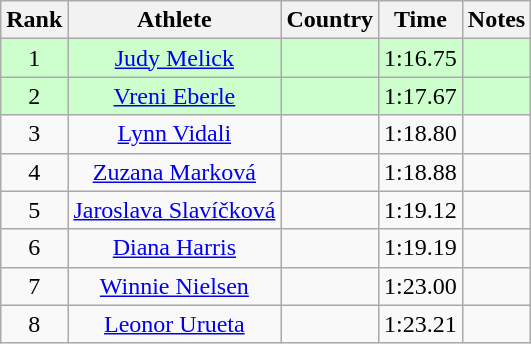<table class="wikitable sortable" style="text-align:center">
<tr>
<th>Rank</th>
<th>Athlete</th>
<th>Country</th>
<th>Time</th>
<th>Notes</th>
</tr>
<tr bgcolor=ccffcc>
<td>1</td>
<td><a href='#'>Judy Melick</a></td>
<td align=left></td>
<td>1:16.75</td>
<td></td>
</tr>
<tr bgcolor=ccffcc>
<td>2</td>
<td><a href='#'>Vreni Eberle</a></td>
<td align=left></td>
<td>1:17.67</td>
<td></td>
</tr>
<tr>
<td>3</td>
<td><a href='#'>Lynn Vidali</a></td>
<td align=left></td>
<td>1:18.80</td>
<td></td>
</tr>
<tr>
<td>4</td>
<td><a href='#'>Zuzana Marková</a></td>
<td align=left></td>
<td>1:18.88</td>
<td></td>
</tr>
<tr>
<td>5</td>
<td><a href='#'>Jaroslava Slavíčková</a></td>
<td align=left></td>
<td>1:19.12</td>
<td></td>
</tr>
<tr>
<td>6</td>
<td><a href='#'>Diana Harris</a></td>
<td align=left></td>
<td>1:19.19</td>
<td></td>
</tr>
<tr>
<td>7</td>
<td><a href='#'>Winnie Nielsen</a></td>
<td align=left></td>
<td>1:23.00</td>
<td></td>
</tr>
<tr>
<td>8</td>
<td><a href='#'>Leonor Urueta</a></td>
<td align=left></td>
<td>1:23.21</td>
<td></td>
</tr>
</table>
